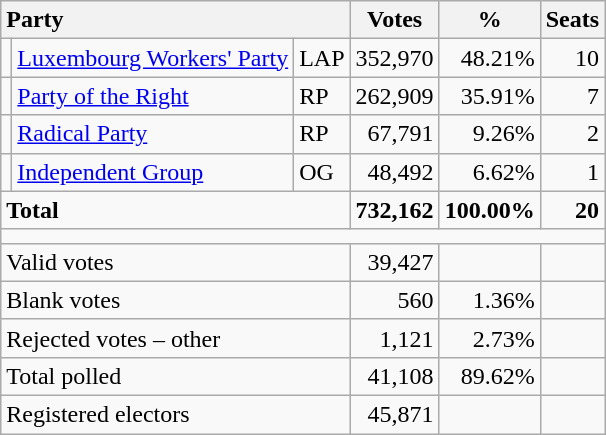<table class="wikitable" border="1" style="text-align:right;">
<tr>
<th style="text-align:left;" valign=bottom colspan=3>Party</th>
<th align=center valign=bottom width="50">Votes</th>
<th align=center valign=bottom width="50">%</th>
<th align=center>Seats</th>
</tr>
<tr>
<td></td>
<td align=left><a href='#'>Luxembourg Workers' Party</a></td>
<td align=left>LAP</td>
<td>352,970</td>
<td>48.21%</td>
<td>10</td>
</tr>
<tr>
<td></td>
<td align=left><a href='#'>Party of the Right</a></td>
<td align=left>RP</td>
<td>262,909</td>
<td>35.91%</td>
<td>7</td>
</tr>
<tr>
<td></td>
<td align=left><a href='#'>Radical Party</a></td>
<td align=left>RP</td>
<td>67,791</td>
<td>9.26%</td>
<td>2</td>
</tr>
<tr>
<td></td>
<td align=left><a href='#'>Independent Group</a></td>
<td align=left>OG</td>
<td>48,492</td>
<td>6.62%</td>
<td>1</td>
</tr>
<tr style="font-weight:bold">
<td align=left colspan=3>Total</td>
<td>732,162</td>
<td>100.00%</td>
<td>20</td>
</tr>
<tr>
<td colspan=6 height="2"></td>
</tr>
<tr>
<td align=left colspan=3>Valid votes</td>
<td>39,427</td>
<td></td>
<td></td>
</tr>
<tr>
<td align=left colspan=3>Blank votes</td>
<td>560</td>
<td>1.36%</td>
<td></td>
</tr>
<tr>
<td align=left colspan=3>Rejected votes – other</td>
<td>1,121</td>
<td>2.73%</td>
<td></td>
</tr>
<tr>
<td align=left colspan=3>Total polled</td>
<td>41,108</td>
<td>89.62%</td>
<td></td>
</tr>
<tr>
<td align=left colspan=3>Registered electors</td>
<td>45,871</td>
<td></td>
<td></td>
</tr>
</table>
